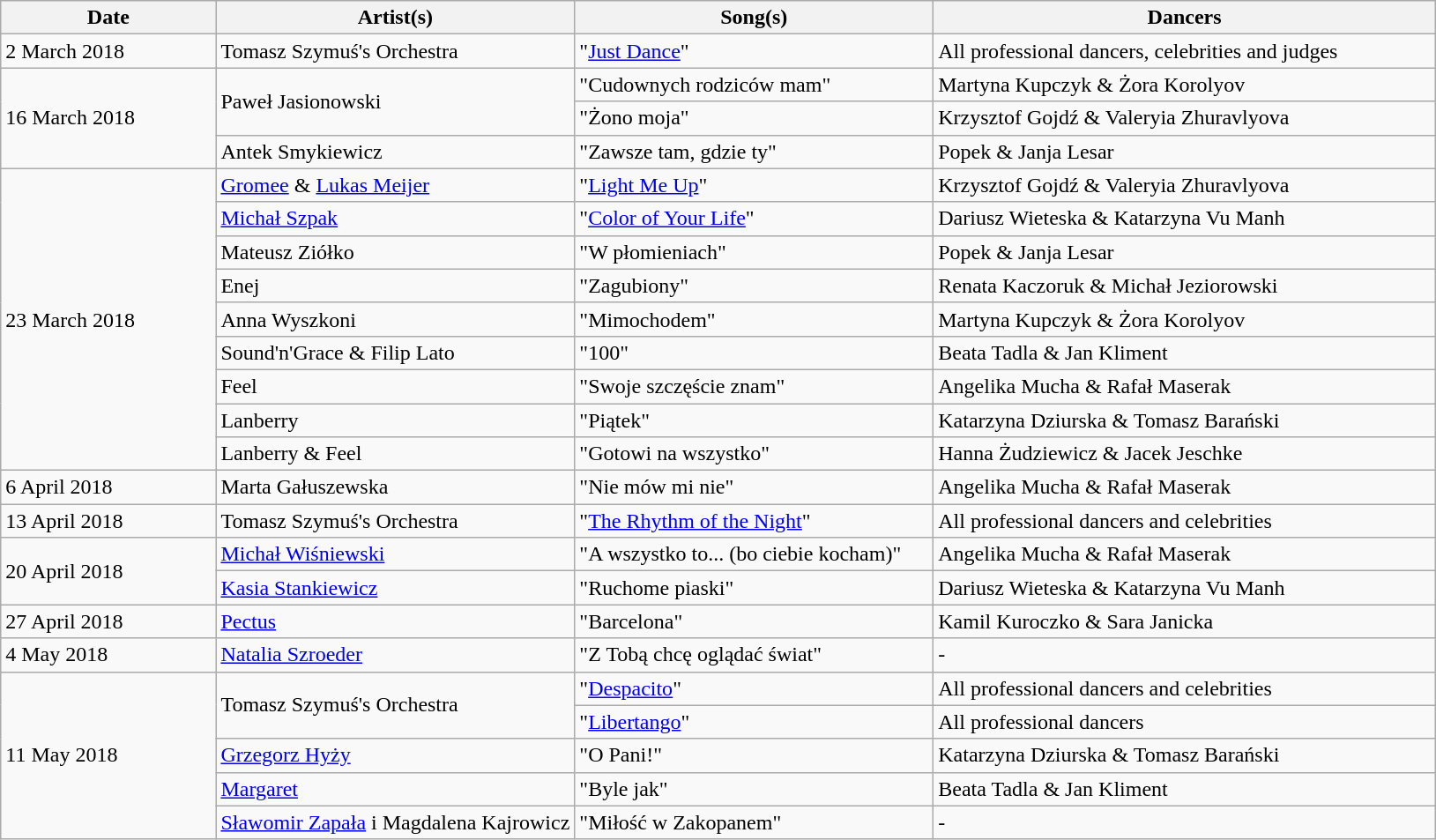<table class="wikitable">
<tr>
<th style="width: 15%">Date</th>
<th style="width: 25%">Artist(s)</th>
<th style="width: 25%">Song(s)</th>
<th>Dancers</th>
</tr>
<tr>
<td rowspan="1">2 March 2018</td>
<td rowspan="1">Tomasz Szymuś's Orchestra</td>
<td rowspan="1">"<a href='#'>Just Dance</a>"</td>
<td rowspan="1">All professional dancers, celebrities and judges</td>
</tr>
<tr>
<td rowspan="3">16 March 2018</td>
<td rowspan="2">Paweł Jasionowski</td>
<td rowspan="1">"Cudownych rodziców mam"</td>
<td rowspan="1">Martyna Kupczyk & Żora Korolyov</td>
</tr>
<tr>
<td rowspan="1">"Żono moja"</td>
<td rowspan="1">Krzysztof Gojdź & Valeryia Zhuravlyova</td>
</tr>
<tr>
<td rowspan="1">Antek Smykiewicz</td>
<td rowspan="1">"Zawsze tam, gdzie ty"</td>
<td rowspan="1">Popek & Janja Lesar</td>
</tr>
<tr>
<td rowspan="9">23 March 2018</td>
<td rowspan="1"><a href='#'>Gromee</a> & <a href='#'>Lukas Meijer</a></td>
<td rowspan="1">"<a href='#'>Light Me Up</a>"</td>
<td rowspan="1">Krzysztof Gojdź & Valeryia Zhuravlyova</td>
</tr>
<tr>
<td rowspan="1"><a href='#'>Michał Szpak</a></td>
<td rowspan="1">"<a href='#'>Color of Your Life</a>"</td>
<td rowspan="1">Dariusz Wieteska & Katarzyna Vu Manh</td>
</tr>
<tr>
<td rowspan="1">Mateusz Ziółko</td>
<td rowspan="1">"W płomieniach"</td>
<td rowspan="1">Popek & Janja Lesar</td>
</tr>
<tr>
<td rowspan="1">Enej</td>
<td rowspan="1">"Zagubiony"</td>
<td rowspan="1">Renata Kaczoruk & Michał Jeziorowski</td>
</tr>
<tr>
<td rowspan="1">Anna Wyszkoni</td>
<td rowspan="1">"Mimochodem"</td>
<td rowspan="1">Martyna Kupczyk & Żora Korolyov</td>
</tr>
<tr>
<td rowspan="1">Sound'n'Grace & Filip Lato</td>
<td rowspan="1">"100"</td>
<td rowspan="1">Beata Tadla & Jan Kliment</td>
</tr>
<tr>
<td rowspan="1">Feel</td>
<td rowspan="1">"Swoje szczęście znam"</td>
<td rowspan="1">Angelika Mucha & Rafał Maserak</td>
</tr>
<tr>
<td rowspan="1">Lanberry</td>
<td rowspan="1">"Piątek"</td>
<td rowspan="1">Katarzyna Dziurska & Tomasz Barański</td>
</tr>
<tr>
<td rowspan="1">Lanberry & Feel</td>
<td rowspan="1">"Gotowi na wszystko"</td>
<td rowspan="1">Hanna Żudziewicz & Jacek Jeschke</td>
</tr>
<tr>
<td>6 April 2018</td>
<td>Marta Gałuszewska</td>
<td>"Nie mów mi nie"</td>
<td>Angelika Mucha & Rafał Maserak</td>
</tr>
<tr>
<td rowspan="1">13 April 2018</td>
<td rowspan="1">Tomasz Szymuś's Orchestra</td>
<td rowspan="1">"<a href='#'>The Rhythm of the Night</a>"</td>
<td rowspan="1">All professional dancers and celebrities</td>
</tr>
<tr>
<td rowspan="2">20 April 2018</td>
<td rowspan="1"><a href='#'>Michał Wiśniewski</a></td>
<td rowspan="1">"A wszystko to... (bo ciebie kocham)"</td>
<td rowspan="1">Angelika Mucha & Rafał Maserak</td>
</tr>
<tr>
<td rowspan="1"><a href='#'>Kasia Stankiewicz</a></td>
<td rowspan="1">"Ruchome piaski"</td>
<td rowspan="1">Dariusz Wieteska & Katarzyna Vu Manh</td>
</tr>
<tr>
<td rowspan="1">27 April 2018</td>
<td rowspan="1"><a href='#'>Pectus</a></td>
<td rowspan="1">"Barcelona"</td>
<td rowspan="1">Kamil Kuroczko & Sara Janicka</td>
</tr>
<tr>
<td rowspan="1">4 May 2018</td>
<td rowspan="1"><a href='#'>Natalia Szroeder</a></td>
<td rowspan="1">"Z Tobą chcę oglądać świat"</td>
<td rowspan="1">-</td>
</tr>
<tr>
<td rowspan="5">11 May 2018</td>
<td rowspan="2">Tomasz Szymuś's Orchestra</td>
<td rowspan="1">"<a href='#'>Despacito</a>"</td>
<td rowspan="1">All professional dancers and celebrities</td>
</tr>
<tr>
<td rowspan="1">"<a href='#'>Libertango</a>"</td>
<td rowspan="1">All professional dancers</td>
</tr>
<tr>
<td rowspan="1"><a href='#'>Grzegorz Hyży</a></td>
<td rowspan="1">"O Pani!"</td>
<td rowspan="1">Katarzyna Dziurska & Tomasz Barański</td>
</tr>
<tr>
<td rowspan="1"><a href='#'>Margaret</a></td>
<td rowspan="1">"Byle jak"</td>
<td rowspan="1">Beata Tadla & Jan Kliment</td>
</tr>
<tr>
<td rowspan="1"><a href='#'>Sławomir Zapała</a> i Magdalena Kajrowicz</td>
<td rowspan="1">"Miłość w Zakopanem"</td>
<td rowspan="1">-</td>
</tr>
</table>
